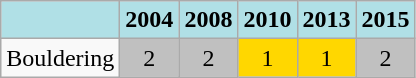<table class="wikitable" style="text-align: center">
<tr>
<th style="background: #b0e0e6"></th>
<th style="background: #b0e0e6">2004</th>
<th style="background: #b0e0e6">2008</th>
<th style="background: #b0e0e6">2010</th>
<th style="background: #b0e0e6">2013</th>
<th style="background: #b0e0e6">2015</th>
</tr>
<tr>
<td align="left">Bouldering</td>
<td style="background: silver">2</td>
<td style="background: silver">2</td>
<td style="background: gold">1</td>
<td style="background: gold">1</td>
<td style="background: silver">2</td>
</tr>
</table>
